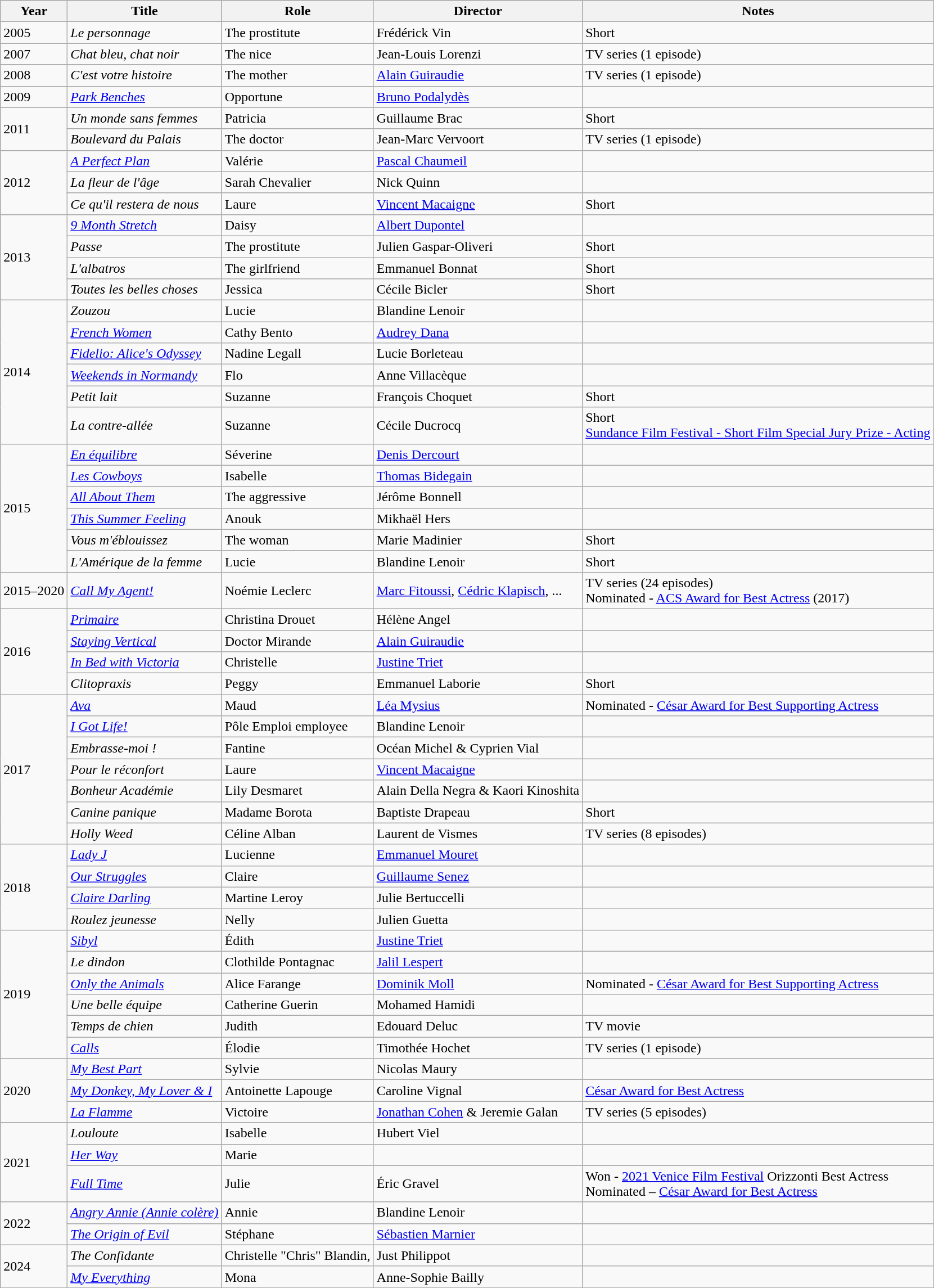<table class="wikitable sortable">
<tr>
<th>Year</th>
<th>Title</th>
<th>Role</th>
<th>Director</th>
<th class="unsortable">Notes</th>
</tr>
<tr>
<td>2005</td>
<td><em>Le personnage</em></td>
<td>The prostitute</td>
<td>Frédérick Vin</td>
<td>Short</td>
</tr>
<tr>
<td>2007</td>
<td><em>Chat bleu, chat noir</em></td>
<td>The nice</td>
<td>Jean-Louis Lorenzi</td>
<td>TV series (1 episode)</td>
</tr>
<tr>
<td>2008</td>
<td><em>C'est votre histoire</em></td>
<td>The mother</td>
<td><a href='#'>Alain Guiraudie</a></td>
<td>TV series (1 episode)</td>
</tr>
<tr>
<td>2009</td>
<td><em><a href='#'>Park Benches</a></em></td>
<td>Opportune</td>
<td><a href='#'>Bruno Podalydès</a></td>
<td></td>
</tr>
<tr>
<td rowspan=2>2011</td>
<td><em>Un monde sans femmes</em></td>
<td>Patricia</td>
<td>Guillaume Brac</td>
<td>Short</td>
</tr>
<tr>
<td><em>Boulevard du Palais</em></td>
<td>The doctor</td>
<td>Jean-Marc Vervoort</td>
<td>TV series (1 episode)</td>
</tr>
<tr>
<td rowspan=3>2012</td>
<td><em><a href='#'>A Perfect Plan</a></em></td>
<td>Valérie</td>
<td><a href='#'>Pascal Chaumeil</a></td>
<td></td>
</tr>
<tr>
<td><em>La fleur de l'âge</em></td>
<td>Sarah Chevalier</td>
<td>Nick Quinn</td>
<td></td>
</tr>
<tr>
<td><em>Ce qu'il restera de nous</em></td>
<td>Laure</td>
<td><a href='#'>Vincent Macaigne</a></td>
<td>Short</td>
</tr>
<tr>
<td rowspan=4>2013</td>
<td><em><a href='#'>9 Month Stretch</a></em></td>
<td>Daisy</td>
<td><a href='#'>Albert Dupontel</a></td>
<td></td>
</tr>
<tr>
<td><em>Passe</em></td>
<td>The prostitute</td>
<td>Julien Gaspar-Oliveri</td>
<td>Short</td>
</tr>
<tr>
<td><em>L'albatros</em></td>
<td>The girlfriend</td>
<td>Emmanuel Bonnat</td>
<td>Short</td>
</tr>
<tr>
<td><em>Toutes les belles choses</em></td>
<td>Jessica</td>
<td>Cécile Bicler</td>
<td>Short</td>
</tr>
<tr>
<td rowspan=6>2014</td>
<td><em>Zouzou</em></td>
<td>Lucie</td>
<td>Blandine Lenoir</td>
<td></td>
</tr>
<tr>
<td><em><a href='#'>French Women</a></em></td>
<td>Cathy Bento</td>
<td><a href='#'>Audrey Dana</a></td>
<td></td>
</tr>
<tr>
<td><em><a href='#'>Fidelio: Alice's Odyssey</a></em></td>
<td>Nadine Legall</td>
<td>Lucie Borleteau</td>
<td></td>
</tr>
<tr>
<td><em><a href='#'>Weekends in Normandy</a></em></td>
<td>Flo</td>
<td>Anne Villacèque</td>
<td></td>
</tr>
<tr>
<td><em>Petit lait</em></td>
<td>Suzanne</td>
<td>François Choquet</td>
<td>Short</td>
</tr>
<tr>
<td><em>La contre-allée</em></td>
<td>Suzanne</td>
<td>Cécile Ducrocq</td>
<td>Short<br><a href='#'>Sundance Film Festival - Short Film Special Jury Prize - Acting</a></td>
</tr>
<tr>
<td rowspan=6>2015</td>
<td><em><a href='#'>En équilibre</a></em></td>
<td>Séverine</td>
<td><a href='#'>Denis Dercourt</a></td>
<td></td>
</tr>
<tr>
<td><em><a href='#'>Les Cowboys</a></em></td>
<td>Isabelle</td>
<td><a href='#'>Thomas Bidegain</a></td>
<td></td>
</tr>
<tr>
<td><em><a href='#'>All About Them</a></em></td>
<td>The aggressive</td>
<td>Jérôme Bonnell</td>
<td></td>
</tr>
<tr>
<td><em><a href='#'>This Summer Feeling</a></em></td>
<td>Anouk</td>
<td>Mikhaël Hers</td>
<td></td>
</tr>
<tr>
<td><em>Vous m'éblouissez</em></td>
<td>The woman</td>
<td>Marie Madinier</td>
<td>Short</td>
</tr>
<tr>
<td><em>L'Amérique de la femme</em></td>
<td>Lucie</td>
<td>Blandine Lenoir</td>
<td>Short</td>
</tr>
<tr>
<td>2015–2020</td>
<td><em><a href='#'>Call My Agent!</a></em></td>
<td>Noémie Leclerc</td>
<td><a href='#'>Marc Fitoussi</a>, <a href='#'>Cédric Klapisch</a>, ...</td>
<td>TV series (24 episodes)<br>Nominated - <a href='#'>ACS Award for Best Actress</a> (2017)</td>
</tr>
<tr>
<td rowspan=4>2016</td>
<td><em><a href='#'>Primaire</a></em></td>
<td>Christina Drouet</td>
<td>Hélène Angel</td>
<td></td>
</tr>
<tr>
<td><em><a href='#'>Staying Vertical</a></em></td>
<td>Doctor Mirande</td>
<td><a href='#'>Alain Guiraudie</a></td>
<td></td>
</tr>
<tr>
<td><em><a href='#'>In Bed with Victoria</a></em></td>
<td>Christelle</td>
<td><a href='#'>Justine Triet</a></td>
<td></td>
</tr>
<tr>
<td><em>Clitopraxis</em></td>
<td>Peggy</td>
<td>Emmanuel Laborie</td>
<td>Short</td>
</tr>
<tr>
<td rowspan=7>2017</td>
<td><em><a href='#'>Ava</a></em></td>
<td>Maud</td>
<td><a href='#'>Léa Mysius</a></td>
<td>Nominated - <a href='#'>César Award for Best Supporting Actress</a></td>
</tr>
<tr>
<td><em><a href='#'>I Got Life!</a></em></td>
<td>Pôle Emploi employee</td>
<td>Blandine Lenoir</td>
<td></td>
</tr>
<tr>
<td><em>Embrasse-moi !</em></td>
<td>Fantine</td>
<td>Océan Michel & Cyprien Vial</td>
<td></td>
</tr>
<tr>
<td><em>Pour le réconfort</em></td>
<td>Laure</td>
<td><a href='#'>Vincent Macaigne</a></td>
<td></td>
</tr>
<tr>
<td><em>Bonheur Académie</em></td>
<td>Lily Desmaret</td>
<td>Alain Della Negra & Kaori Kinoshita</td>
<td></td>
</tr>
<tr>
<td><em>Canine panique</em></td>
<td>Madame Borota</td>
<td>Baptiste Drapeau</td>
<td>Short</td>
</tr>
<tr>
<td><em>Holly Weed</em></td>
<td>Céline Alban</td>
<td>Laurent de Vismes</td>
<td>TV series (8 episodes)</td>
</tr>
<tr>
<td rowspan=4>2018</td>
<td><em><a href='#'>Lady J</a></em></td>
<td>Lucienne</td>
<td><a href='#'>Emmanuel Mouret</a></td>
<td></td>
</tr>
<tr>
<td><em><a href='#'>Our Struggles</a></em></td>
<td>Claire</td>
<td><a href='#'>Guillaume Senez</a></td>
<td></td>
</tr>
<tr>
<td><em><a href='#'>Claire Darling</a></em></td>
<td>Martine Leroy</td>
<td>Julie Bertuccelli</td>
<td></td>
</tr>
<tr>
<td><em>Roulez jeunesse</em></td>
<td>Nelly</td>
<td>Julien Guetta</td>
<td></td>
</tr>
<tr>
<td rowspan=6>2019</td>
<td><em><a href='#'>Sibyl</a></em></td>
<td>Édith</td>
<td><a href='#'>Justine Triet</a></td>
<td></td>
</tr>
<tr>
<td><em>Le dindon</em></td>
<td>Clothilde Pontagnac</td>
<td><a href='#'>Jalil Lespert</a></td>
<td></td>
</tr>
<tr>
<td><em><a href='#'>Only the Animals</a></em></td>
<td>Alice Farange</td>
<td><a href='#'>Dominik Moll</a></td>
<td>Nominated - <a href='#'>César Award for Best Supporting Actress</a></td>
</tr>
<tr>
<td><em>Une belle équipe</em></td>
<td>Catherine Guerin</td>
<td>Mohamed Hamidi</td>
<td></td>
</tr>
<tr>
<td><em>Temps de chien</em></td>
<td>Judith</td>
<td>Edouard Deluc</td>
<td>TV movie</td>
</tr>
<tr>
<td><em><a href='#'>Calls</a></em></td>
<td>Élodie</td>
<td>Timothée Hochet</td>
<td>TV series (1 episode)</td>
</tr>
<tr>
<td rowspan=3>2020</td>
<td><em><a href='#'>My Best Part</a></em></td>
<td>Sylvie</td>
<td>Nicolas Maury</td>
<td></td>
</tr>
<tr>
<td><em><a href='#'>My Donkey, My Lover & I</a></em></td>
<td>Antoinette Lapouge</td>
<td>Caroline Vignal</td>
<td><a href='#'>César Award for Best Actress</a></td>
</tr>
<tr>
<td><em><a href='#'>La Flamme</a></em></td>
<td>Victoire</td>
<td><a href='#'>Jonathan Cohen</a> & Jeremie Galan</td>
<td>TV series (5 episodes)</td>
</tr>
<tr>
<td rowspan="3">2021</td>
<td><em>Louloute</em></td>
<td>Isabelle</td>
<td>Hubert Viel</td>
<td></td>
</tr>
<tr>
<td><em><a href='#'>Her Way</a></em></td>
<td>Marie</td>
<td></td>
<td></td>
</tr>
<tr>
<td><em><a href='#'>Full Time</a></em></td>
<td>Julie</td>
<td>Éric Gravel</td>
<td>Won - <a href='#'>2021 Venice Film Festival</a> Orizzonti Best Actress<br>Nominated – <a href='#'>César Award for Best Actress</a></td>
</tr>
<tr>
<td rowspan="2">2022</td>
<td><em><a href='#'>Angry Annie (Annie colère)</a></em></td>
<td>Annie</td>
<td>Blandine Lenoir</td>
<td></td>
</tr>
<tr>
<td><em><a href='#'>The Origin of Evil</a> </em></td>
<td>Stéphane</td>
<td><a href='#'>Sébastien Marnier</a></td>
<td></td>
</tr>
<tr>
<td rowspan="2">2024</td>
<td><em>The Confidante </em></td>
<td>Christelle "Chris" Blandin,</td>
<td>Just Philippot</td>
<td></td>
</tr>
<tr>
<td><em><a href='#'>My Everything</a></em></td>
<td>Mona</td>
<td>Anne-Sophie Bailly</td>
<td></td>
</tr>
<tr>
</tr>
</table>
